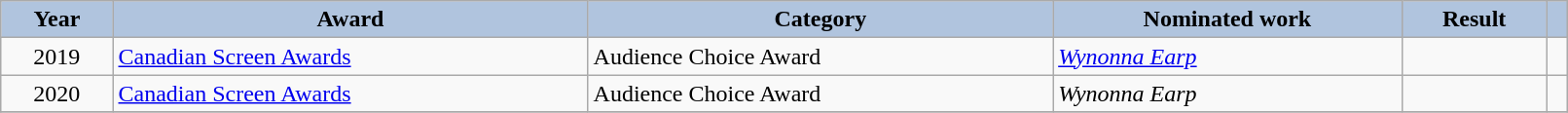<table class="wikitable" style="width:85%">
<tr style="text-align:center;">
<th style="background:#B0C4DE;">Year</th>
<th style="background:#B0C4DE;">Award</th>
<th style="background:#B0C4DE;">Category</th>
<th style="background:#B0C4DE;">Nominated work</th>
<th style="background:#B0C4DE;">Result</th>
<th style="background:#B0C4DE;"></th>
</tr>
<tr>
<td align="center">2019</td>
<td><a href='#'>Canadian Screen Awards</a></td>
<td>Audience Choice Award</td>
<td><em><a href='#'>Wynonna Earp</a></em></td>
<td></td>
<td></td>
</tr>
<tr>
<td align="center">2020</td>
<td><a href='#'>Canadian Screen Awards</a></td>
<td>Audience Choice Award</td>
<td><em>Wynonna Earp</em></td>
<td></td>
<td></td>
</tr>
<tr>
</tr>
</table>
